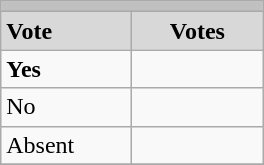<table class="wikitable">
<tr>
<td colspan="3" bgcolor="#C0C0C0"></td>
</tr>
<tr bgcolor="#D8D8D8">
<td width=80px><strong>Vote</strong></td>
<td width=80px align="center"><strong>Votes</strong></td>
</tr>
<tr>
<td> <strong>Yes</strong></td>
<td></td>
</tr>
<tr>
<td>No</td>
<td></td>
</tr>
<tr>
<td>Absent</td>
<td></td>
</tr>
<tr>
</tr>
</table>
